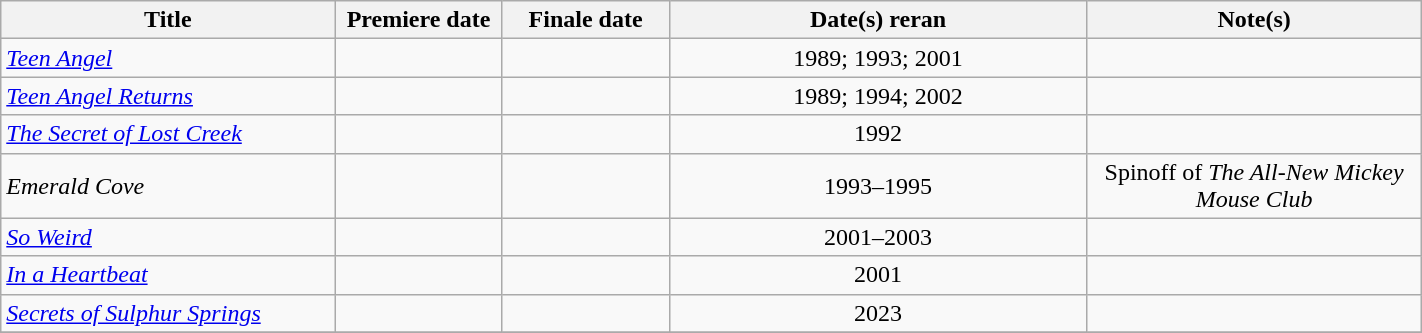<table class="wikitable plainrowheaders sortable" style="width:75%;text-align:center;">
<tr>
<th scope="col" style="width:20%;">Title</th>
<th scope="col" style="width:10%;">Premiere date</th>
<th scope="col" style="width:10%;">Finale date</th>
<th scope="col" style="width:25%;">Date(s) reran</th>
<th class="unsortable" style="width:20%;">Note(s)</th>
</tr>
<tr>
<td scope="row" style="text-align:left;"><em><a href='#'>Teen Angel</a></em></td>
<td></td>
<td></td>
<td>1989; 1993; 2001</td>
<td></td>
</tr>
<tr>
<td scope="row" style="text-align:left;"><em><a href='#'>Teen Angel Returns</a></em></td>
<td></td>
<td></td>
<td>1989; 1994; 2002</td>
<td></td>
</tr>
<tr>
<td scope="row" style="text-align:left;"><em><a href='#'>The Secret of Lost Creek</a></em></td>
<td></td>
<td></td>
<td>1992</td>
<td></td>
</tr>
<tr>
<td scope="row" style="text-align:left;"><em>Emerald Cove</em></td>
<td></td>
<td></td>
<td>1993–1995</td>
<td>Spinoff of <em>The All-New Mickey Mouse Club</em></td>
</tr>
<tr>
<td scope="row" style="text-align:left;"><em><a href='#'>So Weird</a></em></td>
<td></td>
<td></td>
<td>2001–2003</td>
<td></td>
</tr>
<tr>
<td scope="row" style="text-align:left;"><em><a href='#'>In a Heartbeat</a></em></td>
<td></td>
<td></td>
<td>2001</td>
<td></td>
</tr>
<tr>
<td scope="row" style="text-align:left;"><em><a href='#'>Secrets of Sulphur Springs</a></em></td>
<td></td>
<td></td>
<td>2023</td>
<td></td>
</tr>
<tr>
</tr>
</table>
